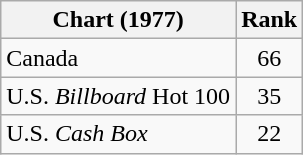<table class="wikitable sortable">
<tr>
<th align="left">Chart (1977)</th>
<th style="text-align:center;">Rank</th>
</tr>
<tr>
<td>Canada </td>
<td style="text-align:center;">66</td>
</tr>
<tr>
<td>U.S. <em>Billboard</em> Hot 100 </td>
<td style="text-align:center;">35</td>
</tr>
<tr>
<td>U.S. <em>Cash Box</em> </td>
<td style="text-align:center;">22</td>
</tr>
</table>
